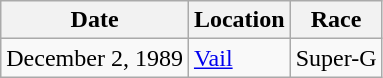<table class="wikitable">
<tr>
<th>Date</th>
<th>Location</th>
<th>Race</th>
</tr>
<tr>
<td>December 2, 1989</td>
<td> <a href='#'>Vail</a></td>
<td>Super-G</td>
</tr>
</table>
